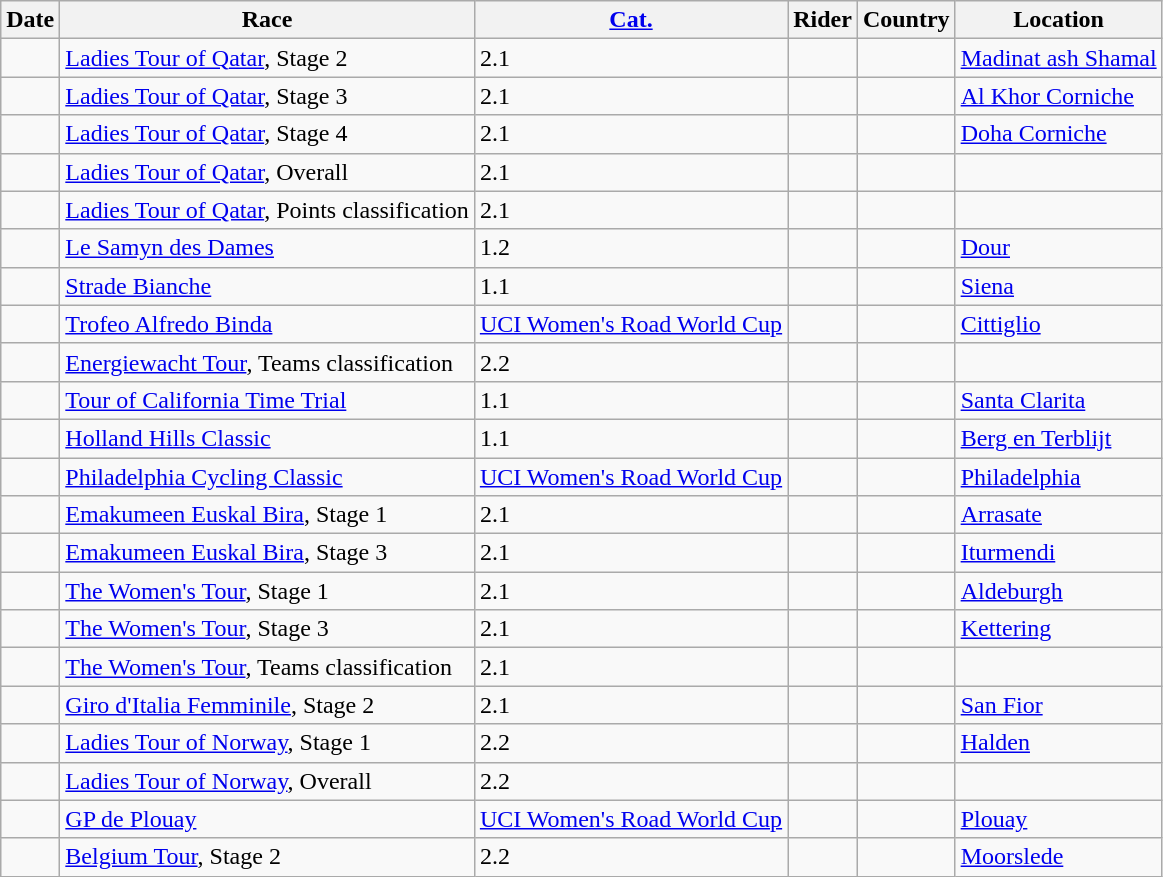<table class="wikitable sortable">
<tr>
<th>Date</th>
<th>Race</th>
<th><a href='#'>Cat.</a></th>
<th>Rider</th>
<th>Country</th>
<th>Location</th>
</tr>
<tr>
<td></td>
<td><a href='#'>Ladies Tour of Qatar</a>, Stage 2</td>
<td>2.1</td>
<td></td>
<td></td>
<td><a href='#'>Madinat ash Shamal</a></td>
</tr>
<tr>
<td></td>
<td><a href='#'>Ladies Tour of Qatar</a>, Stage 3</td>
<td>2.1</td>
<td></td>
<td></td>
<td><a href='#'>Al Khor Corniche</a></td>
</tr>
<tr>
<td></td>
<td><a href='#'>Ladies Tour of Qatar</a>, Stage 4</td>
<td>2.1</td>
<td></td>
<td></td>
<td><a href='#'>Doha Corniche</a></td>
</tr>
<tr>
<td></td>
<td><a href='#'>Ladies Tour of Qatar</a>, Overall</td>
<td>2.1</td>
<td></td>
<td></td>
<td></td>
</tr>
<tr>
<td></td>
<td><a href='#'>Ladies Tour of Qatar</a>, Points classification</td>
<td>2.1</td>
<td></td>
<td></td>
<td></td>
</tr>
<tr>
<td></td>
<td><a href='#'>Le Samyn des Dames</a></td>
<td>1.2</td>
<td></td>
<td></td>
<td><a href='#'>Dour</a></td>
</tr>
<tr>
<td></td>
<td><a href='#'>Strade Bianche</a></td>
<td>1.1</td>
<td></td>
<td></td>
<td><a href='#'>Siena</a></td>
</tr>
<tr>
<td></td>
<td><a href='#'>Trofeo Alfredo Binda</a></td>
<td><a href='#'>UCI Women's Road World Cup</a></td>
<td></td>
<td></td>
<td><a href='#'>Cittiglio</a></td>
</tr>
<tr>
<td></td>
<td><a href='#'>Energiewacht Tour</a>, Teams classification</td>
<td>2.2</td>
<td align="center"></td>
<td align="center"></td>
<td></td>
</tr>
<tr>
<td></td>
<td><a href='#'>Tour of California Time Trial</a></td>
<td>1.1</td>
<td></td>
<td></td>
<td><a href='#'>Santa Clarita</a></td>
</tr>
<tr>
<td></td>
<td><a href='#'>Holland Hills Classic</a></td>
<td>1.1</td>
<td></td>
<td></td>
<td><a href='#'>Berg en Terblijt</a></td>
</tr>
<tr>
<td></td>
<td><a href='#'>Philadelphia Cycling Classic</a></td>
<td><a href='#'>UCI Women's Road World Cup</a></td>
<td></td>
<td></td>
<td><a href='#'>Philadelphia</a></td>
</tr>
<tr>
<td></td>
<td><a href='#'>Emakumeen Euskal Bira</a>, Stage 1</td>
<td>2.1</td>
<td></td>
<td></td>
<td><a href='#'>Arrasate</a></td>
</tr>
<tr>
<td></td>
<td><a href='#'>Emakumeen Euskal Bira</a>, Stage 3</td>
<td>2.1</td>
<td></td>
<td></td>
<td><a href='#'>Iturmendi</a></td>
</tr>
<tr>
<td></td>
<td><a href='#'>The Women's Tour</a>, Stage 1</td>
<td>2.1</td>
<td></td>
<td></td>
<td><a href='#'>Aldeburgh</a></td>
</tr>
<tr>
<td></td>
<td><a href='#'>The Women's Tour</a>, Stage 3</td>
<td>2.1</td>
<td></td>
<td></td>
<td><a href='#'>Kettering</a></td>
</tr>
<tr>
<td></td>
<td><a href='#'>The Women's Tour</a>, Teams classification</td>
<td>2.1</td>
<td align="center"></td>
<td></td>
<td></td>
</tr>
<tr>
<td></td>
<td><a href='#'>Giro d'Italia Femminile</a>, Stage 2</td>
<td>2.1</td>
<td></td>
<td></td>
<td><a href='#'>San Fior</a></td>
</tr>
<tr>
<td></td>
<td><a href='#'>Ladies Tour of Norway</a>, Stage 1</td>
<td>2.2</td>
<td></td>
<td></td>
<td><a href='#'>Halden</a></td>
</tr>
<tr>
<td></td>
<td><a href='#'>Ladies Tour of Norway</a>, Overall</td>
<td>2.2</td>
<td></td>
<td></td>
<td></td>
</tr>
<tr>
<td></td>
<td><a href='#'>GP de Plouay</a></td>
<td><a href='#'>UCI Women's Road World Cup</a></td>
<td></td>
<td></td>
<td><a href='#'>Plouay</a></td>
</tr>
<tr>
<td></td>
<td><a href='#'>Belgium Tour</a>, Stage 2</td>
<td>2.2</td>
<td></td>
<td></td>
<td><a href='#'>Moorslede</a></td>
</tr>
</table>
